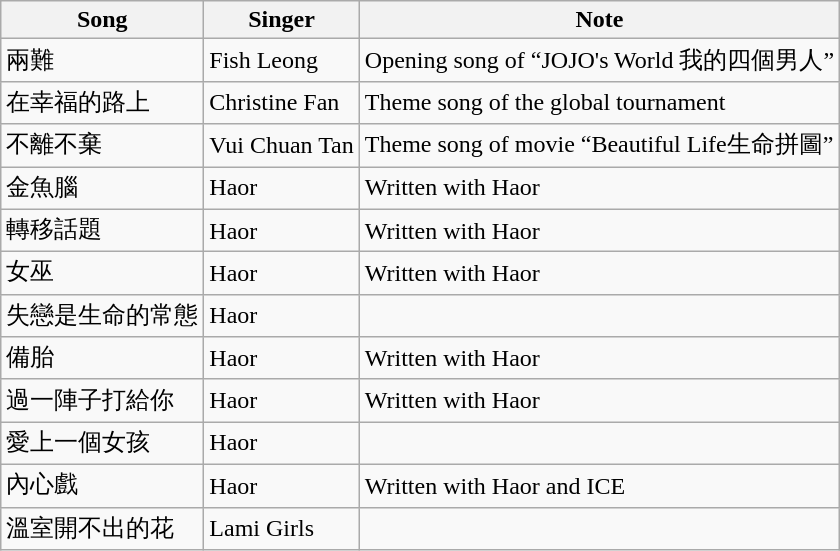<table class="wikitable">
<tr>
<th>Song</th>
<th>Singer</th>
<th>Note</th>
</tr>
<tr>
<td>兩難</td>
<td>Fish Leong</td>
<td>Opening song of “JOJO's World 我的四個男人”</td>
</tr>
<tr>
<td>在幸福的路上</td>
<td>Christine Fan</td>
<td>Theme song of the global tournament</td>
</tr>
<tr>
<td>不離不棄</td>
<td>Vui Chuan Tan</td>
<td>Theme song of movie “Beautiful Life生命拼圖”</td>
</tr>
<tr>
<td>金魚腦</td>
<td>Haor</td>
<td>Written with Haor</td>
</tr>
<tr>
<td>轉移話題</td>
<td>Haor</td>
<td>Written with Haor</td>
</tr>
<tr>
<td>女巫</td>
<td>Haor</td>
<td>Written with Haor</td>
</tr>
<tr>
<td>失戀是生命的常態</td>
<td>Haor</td>
<td></td>
</tr>
<tr>
<td>備胎</td>
<td>Haor</td>
<td>Written with Haor</td>
</tr>
<tr>
<td>過一陣子打給你</td>
<td>Haor</td>
<td>Written with Haor</td>
</tr>
<tr>
<td>愛上一個女孩</td>
<td>Haor</td>
<td></td>
</tr>
<tr>
<td>內心戲</td>
<td>Haor</td>
<td>Written with Haor and ICE</td>
</tr>
<tr>
<td>溫室開不出的花</td>
<td>Lami Girls</td>
<td></td>
</tr>
</table>
